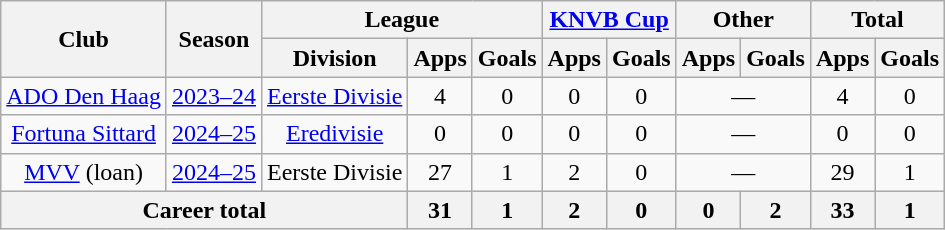<table class="wikitable" style="text-align:center">
<tr>
<th rowspan="2">Club</th>
<th rowspan="2">Season</th>
<th colspan="3">League</th>
<th colspan="2"><a href='#'>KNVB Cup</a></th>
<th colspan="2">Other</th>
<th colspan="2">Total</th>
</tr>
<tr>
<th>Division</th>
<th>Apps</th>
<th>Goals</th>
<th>Apps</th>
<th>Goals</th>
<th>Apps</th>
<th>Goals</th>
<th>Apps</th>
<th>Goals</th>
</tr>
<tr>
<td><a href='#'>ADO Den Haag</a></td>
<td><a href='#'>2023–24</a></td>
<td><a href='#'>Eerste Divisie</a></td>
<td>4</td>
<td>0</td>
<td>0</td>
<td>0</td>
<td colspan="2">—</td>
<td>4</td>
<td>0</td>
</tr>
<tr>
<td><a href='#'>Fortuna Sittard</a></td>
<td><a href='#'>2024–25</a></td>
<td><a href='#'>Eredivisie</a></td>
<td>0</td>
<td>0</td>
<td>0</td>
<td>0</td>
<td colspan="2">—</td>
<td>0</td>
<td>0</td>
</tr>
<tr>
<td rowspan="1"><a href='#'>MVV</a> (loan)</td>
<td><a href='#'>2024–25</a></td>
<td>Eerste Divisie</td>
<td>27</td>
<td>1</td>
<td>2</td>
<td>0</td>
<td colspan="2">—</td>
<td>29</td>
<td>1</td>
</tr>
<tr>
<th colspan="3">Career total</th>
<th>31</th>
<th>1</th>
<th>2</th>
<th>0</th>
<th>0</th>
<th>2</th>
<th>33</th>
<th>1</th>
</tr>
</table>
